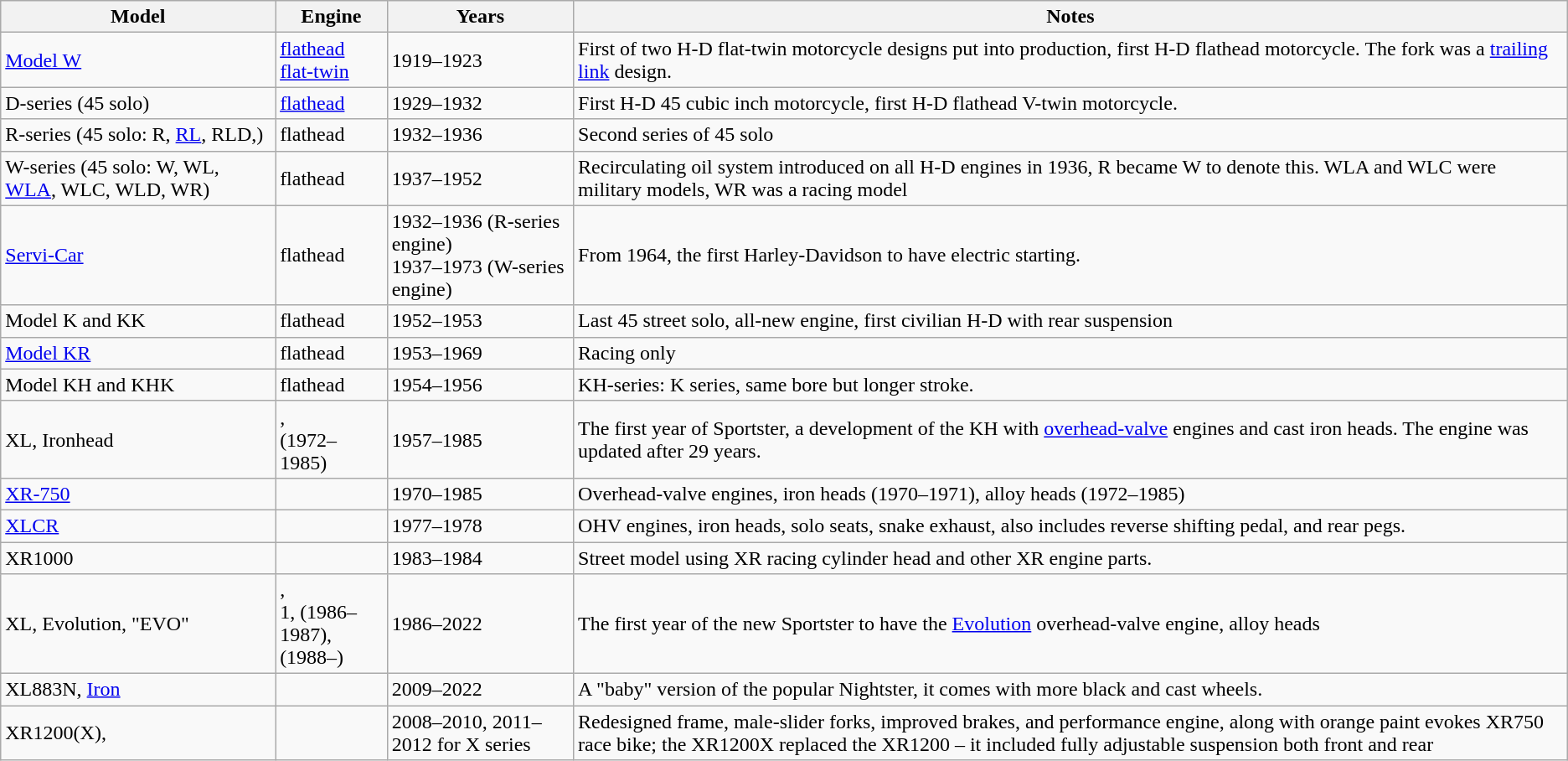<table class="wikitable">
<tr>
<th>Model</th>
<th>Engine</th>
<th>Years</th>
<th>Notes</th>
</tr>
<tr>
<td><a href='#'>Model W</a></td>
<td> <a href='#'>flathead</a> <a href='#'>flat-twin</a></td>
<td>1919–1923</td>
<td>First of two H-D flat-twin motorcycle designs put into production, first H-D flathead motorcycle. The fork was a <a href='#'>trailing link</a> design.</td>
</tr>
<tr>
<td>D-series (45 solo)</td>
<td> <a href='#'>flathead</a></td>
<td>1929–1932</td>
<td>First H-D 45 cubic inch motorcycle, first H-D flathead V-twin motorcycle.</td>
</tr>
<tr>
<td>R-series (45 solo: R, <a href='#'>RL</a>, RLD,)</td>
<td> flathead</td>
<td>1932–1936</td>
<td>Second series of 45 solo</td>
</tr>
<tr>
<td>W-series (45 solo: W, WL, <a href='#'>WLA</a>, WLC, WLD, WR)</td>
<td> flathead</td>
<td>1937–1952</td>
<td>Recirculating oil system introduced on all H-D engines in 1936, R became W to denote this. WLA and WLC were military models, WR was a racing model</td>
</tr>
<tr>
<td><a href='#'>Servi-Car</a></td>
<td> flathead</td>
<td>1932–1936 (R-series engine)<br>1937–1973 (W-series engine)</td>
<td>From 1964, the first Harley-Davidson to have electric starting.</td>
</tr>
<tr>
<td>Model K and KK</td>
<td> flathead</td>
<td>1952–1953</td>
<td>Last 45 street solo, all-new engine, first civilian H-D with rear suspension</td>
</tr>
<tr>
<td><a href='#'>Model KR</a></td>
<td> flathead</td>
<td>1953–1969</td>
<td>Racing only</td>
</tr>
<tr>
<td>Model KH and KHK</td>
<td> flathead</td>
<td>1954–1956</td>
<td>KH-series: K series, same bore but longer stroke.</td>
</tr>
<tr>
<td>XL, Ironhead</td>
<td>,<br> (1972–1985)</td>
<td>1957–1985</td>
<td>The first year of Sportster, a development of the KH with <a href='#'>overhead-valve</a> engines and cast iron heads. The engine was updated after 29 years.</td>
</tr>
<tr>
<td><a href='#'>XR-750</a></td>
<td></td>
<td>1970–1985</td>
<td>Overhead-valve engines, iron heads (1970–1971), alloy heads (1972–1985)</td>
</tr>
<tr>
<td><a href='#'>XLCR</a></td>
<td></td>
<td>1977–1978</td>
<td>OHV engines, iron heads, solo seats, snake exhaust, also includes reverse shifting pedal, and rear pegs.</td>
</tr>
<tr>
<td>XR1000</td>
<td></td>
<td>1983–1984</td>
<td>Street model using XR racing cylinder head and other XR engine parts.</td>
</tr>
<tr>
<td>XL, Evolution, "EVO"</td>
<td>,<br>1, (1986–1987),<br> (1988–)</td>
<td>1986–2022</td>
<td>The first year of the new Sportster to have the <a href='#'>Evolution</a> overhead-valve engine, alloy heads</td>
</tr>
<tr>
<td>XL883N, <a href='#'>Iron</a></td>
<td></td>
<td>2009–2022</td>
<td>A "baby" version of the popular  Nightster, it comes with more black and cast wheels.</td>
</tr>
<tr>
<td>XR1200(X),</td>
<td></td>
<td>2008–2010, 2011–2012 for X series</td>
<td>Redesigned frame, male-slider forks, improved brakes, and performance engine, along with orange paint evokes XR750 race bike; the XR1200X replaced the XR1200 – it included fully adjustable suspension both front and rear</td>
</tr>
</table>
